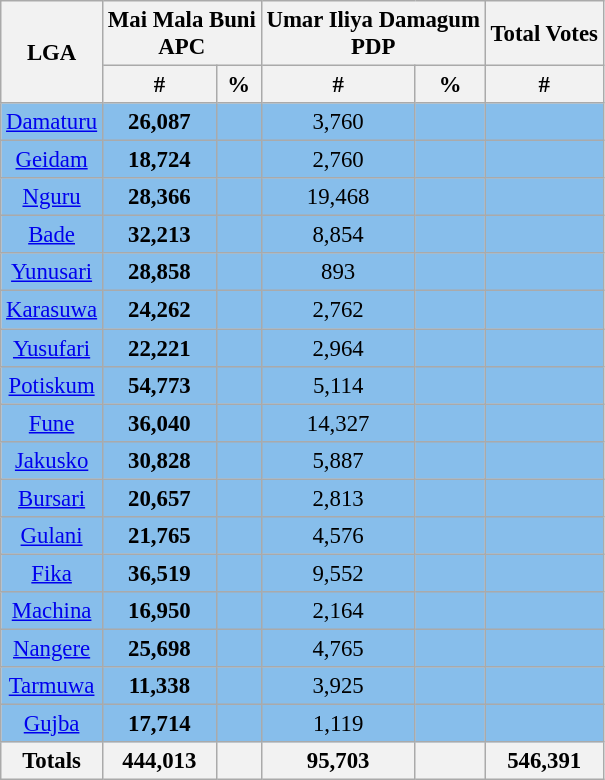<table class="wikitable sortable" style=" font-size: 95%">
<tr>
<th rowspan="2">LGA</th>
<th colspan="2">Mai Mala Buni<br>APC</th>
<th colspan="2">Umar Iliya Damagum<br>PDP</th>
<th>Total Votes</th>
</tr>
<tr>
<th>#</th>
<th>%</th>
<th>#</th>
<th>%</th>
<th>#</th>
</tr>
<tr>
<td bgcolor=#87BEEB align="center"><a href='#'>Damaturu</a></td>
<td bgcolor=#87BEEB align="center"><strong>26,087</strong></td>
<td bgcolor=#87BEEB align="center"></td>
<td bgcolor=#87BEEB align="center">3,760</td>
<td bgcolor=#87BEEB align="center"></td>
<td bgcolor=#87BEEB align="center"></td>
</tr>
<tr>
<td bgcolor=#87BEEB align="center"><a href='#'>Geidam</a></td>
<td bgcolor=#87BEEB align="center"><strong>18,724</strong></td>
<td bgcolor=#87BEEB align="center"></td>
<td bgcolor=#87BEEB align="center">2,760</td>
<td bgcolor=#87BEEB align="center"></td>
<td bgcolor=#87BEEB align="center"></td>
</tr>
<tr>
<td bgcolor=#87BEEB align="center"><a href='#'>Nguru</a></td>
<td bgcolor=#87BEEB align="center"><strong>28,366</strong></td>
<td bgcolor=#87BEEB align="center"></td>
<td bgcolor=#87BEEB align="center">19,468</td>
<td bgcolor=#87BEEB align="center"></td>
<td bgcolor=#87BEEB align="center"></td>
</tr>
<tr>
<td bgcolor=#87BEEB align="center"><a href='#'>Bade</a></td>
<td bgcolor=#87BEEB align="center"><strong>32,213</strong></td>
<td bgcolor=#87BEEB align="center"></td>
<td bgcolor=#87BEEB align="center">8,854</td>
<td bgcolor=#87BEEB align="center"></td>
<td bgcolor=#87BEEB align="center"></td>
</tr>
<tr>
<td bgcolor=#87BEEB align="center"><a href='#'>Yunusari</a></td>
<td bgcolor=#87BEEB align="center"><strong>28,858</strong></td>
<td bgcolor=#87BEEB align="center"></td>
<td bgcolor=#87BEEB align="center">893</td>
<td bgcolor=#87BEEB align="center"></td>
<td bgcolor=#87BEEB align="center"></td>
</tr>
<tr>
<td bgcolor=#87BEEB align="center"><a href='#'>Karasuwa</a></td>
<td bgcolor=#87BEEB align="center"><strong>24,262</strong></td>
<td bgcolor=#87BEEB align="center"></td>
<td bgcolor=#87BEEB align="center">2,762</td>
<td bgcolor=#87BEEB align="center"></td>
<td bgcolor=#87BEEB align="center"></td>
</tr>
<tr>
<td bgcolor=#87BEEB align="center"><a href='#'>Yusufari</a></td>
<td bgcolor=#87BEEB align="center"><strong>22,221</strong></td>
<td bgcolor=#87BEEB align="center"></td>
<td bgcolor=#87BEEB align="center">2,964</td>
<td bgcolor=#87BEEB align="center"></td>
<td bgcolor=#87BEEB align="center"></td>
</tr>
<tr>
<td bgcolor=#87BEEB align="center"><a href='#'>Potiskum</a></td>
<td bgcolor=#87BEEB align="center"><strong>54,773</strong></td>
<td bgcolor=#87BEEB align="center"></td>
<td bgcolor=#87BEEB align="center">5,114</td>
<td bgcolor=#87BEEB align="center"></td>
<td bgcolor=#87BEEB align="center"></td>
</tr>
<tr>
<td bgcolor=#87BEEB align="center"><a href='#'>Fune</a></td>
<td bgcolor=#87BEEB align="center"><strong>36,040</strong></td>
<td bgcolor=#87BEEB align="center"></td>
<td bgcolor=#87BEEB align="center">14,327</td>
<td bgcolor=#87BEEB align="center"></td>
<td bgcolor=#87BEEB align="center"></td>
</tr>
<tr>
<td bgcolor=#87BEEB align="center"><a href='#'>Jakusko</a></td>
<td bgcolor=#87BEEB align="center"><strong>30,828</strong></td>
<td bgcolor=#87BEEB align="center"></td>
<td bgcolor=#87BEEB align="center">5,887</td>
<td bgcolor=#87BEEB align="center"></td>
<td bgcolor=#87BEEB align="center"></td>
</tr>
<tr>
<td bgcolor=#87BEEB align="center"><a href='#'>Bursari</a></td>
<td bgcolor=#87BEEB align="center"><strong>20,657</strong></td>
<td bgcolor=#87BEEB align="center"></td>
<td bgcolor=#87BEEB align="center">2,813</td>
<td bgcolor=#87BEEB align="center"></td>
<td bgcolor=#87BEEB align="center"></td>
</tr>
<tr>
<td bgcolor=#87BEEB align="center"><a href='#'>Gulani</a></td>
<td bgcolor=#87BEEB align="center"><strong>21,765</strong></td>
<td bgcolor=#87BEEB align="center"></td>
<td bgcolor=#87BEEB align="center">4,576</td>
<td bgcolor=#87BEEB align="center"></td>
<td bgcolor=#87BEEB align="center"></td>
</tr>
<tr>
<td bgcolor=#87BEEB align="center"><a href='#'>Fika</a></td>
<td bgcolor=#87BEEB align="center"><strong>36,519</strong></td>
<td bgcolor=#87BEEB align="center"></td>
<td bgcolor=#87BEEB align="center">9,552</td>
<td bgcolor=#87BEEB align="center"></td>
<td bgcolor=#87BEEB align="center"></td>
</tr>
<tr>
<td bgcolor=#87BEEB align="center"><a href='#'>Machina</a></td>
<td bgcolor=#87BEEB align="center"><strong>16,950</strong></td>
<td bgcolor=#87BEEB align="center"></td>
<td bgcolor=#87BEEB align="center">2,164</td>
<td bgcolor=#87BEEB align="center"></td>
<td bgcolor=#87BEEB align="center"></td>
</tr>
<tr>
<td bgcolor=#87BEEB align="center"><a href='#'>Nangere</a></td>
<td bgcolor=#87BEEB align="center"><strong>25,698</strong></td>
<td bgcolor=#87BEEB align="center"></td>
<td bgcolor=#87BEEB align="center">4,765</td>
<td bgcolor=#87BEEB align="center"></td>
<td bgcolor=#87BEEB align="center"></td>
</tr>
<tr>
<td bgcolor=#87BEEB align="center"><a href='#'>Tarmuwa</a></td>
<td bgcolor=#87BEEB align="center"><strong>11,338</strong></td>
<td bgcolor=#87BEEB align="center"></td>
<td bgcolor=#87BEEB align="center">3,925</td>
<td bgcolor=#87BEEB align="center"></td>
<td bgcolor=#87BEEB align="center"></td>
</tr>
<tr>
<td bgcolor=#87BEEB align="center"><a href='#'>Gujba</a></td>
<td bgcolor=#87BEEB align="center"><strong>17,714</strong></td>
<td bgcolor=#87BEEB align="center"></td>
<td bgcolor=#87BEEB align="center">1,119</td>
<td bgcolor=#87BEEB align="center"></td>
<td bgcolor=#87BEEB align="center"></td>
</tr>
<tr>
<th>Totals</th>
<th><strong>444,013</strong></th>
<th></th>
<th><strong>95,703</strong></th>
<th></th>
<th>546,391</th>
</tr>
</table>
